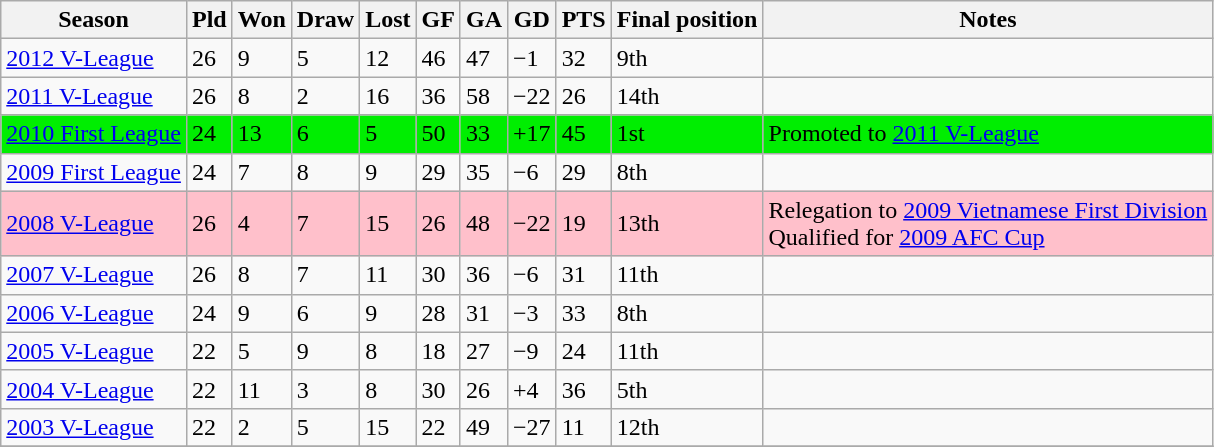<table class="wikitable">
<tr>
<th>Season</th>
<th>Pld</th>
<th>Won</th>
<th>Draw</th>
<th>Lost</th>
<th>GF</th>
<th>GA</th>
<th>GD</th>
<th>PTS</th>
<th>Final position</th>
<th>Notes</th>
</tr>
<tr>
<td><a href='#'>2012 V-League</a></td>
<td>26</td>
<td>9</td>
<td>5</td>
<td>12</td>
<td>46</td>
<td>47</td>
<td>−1</td>
<td>32</td>
<td>9th</td>
<td></td>
</tr>
<tr>
<td><a href='#'>2011 V-League</a></td>
<td>26</td>
<td>8</td>
<td>2</td>
<td>16</td>
<td>36</td>
<td>58</td>
<td>−22</td>
<td>26</td>
<td>14th</td>
<td></td>
</tr>
<tr bgcolor=green1>
<td><a href='#'>2010 First League</a></td>
<td>24</td>
<td>13</td>
<td>6</td>
<td>5</td>
<td>50</td>
<td>33</td>
<td>+17</td>
<td>45</td>
<td>1st</td>
<td>Promoted to <a href='#'>2011 V-League</a></td>
</tr>
<tr>
<td><a href='#'>2009 First League</a></td>
<td>24</td>
<td>7</td>
<td>8</td>
<td>9</td>
<td>29</td>
<td>35</td>
<td>−6</td>
<td>29</td>
<td>8th</td>
<td></td>
</tr>
<tr bgcolor=pink>
<td><a href='#'>2008 V-League</a></td>
<td>26</td>
<td>4</td>
<td>7</td>
<td>15</td>
<td>26</td>
<td>48</td>
<td>−22</td>
<td>19</td>
<td>13th</td>
<td>Relegation to <a href='#'>2009 Vietnamese First Division</a> <br> Qualified for <a href='#'>2009 AFC Cup</a></td>
</tr>
<tr>
<td><a href='#'>2007 V-League</a></td>
<td>26</td>
<td>8</td>
<td>7</td>
<td>11</td>
<td>30</td>
<td>36</td>
<td>−6</td>
<td>31</td>
<td>11th</td>
<td></td>
</tr>
<tr>
<td><a href='#'>2006 V-League</a></td>
<td>24</td>
<td>9</td>
<td>6</td>
<td>9</td>
<td>28</td>
<td>31</td>
<td>−3</td>
<td>33</td>
<td>8th</td>
<td></td>
</tr>
<tr>
<td><a href='#'>2005 V-League</a></td>
<td>22</td>
<td>5</td>
<td>9</td>
<td>8</td>
<td>18</td>
<td>27</td>
<td>−9</td>
<td>24</td>
<td>11th</td>
<td></td>
</tr>
<tr>
<td><a href='#'>2004 V-League</a></td>
<td>22</td>
<td>11</td>
<td>3</td>
<td>8</td>
<td>30</td>
<td>26</td>
<td>+4</td>
<td>36</td>
<td>5th</td>
<td></td>
</tr>
<tr>
<td><a href='#'>2003 V-League</a></td>
<td>22</td>
<td>2</td>
<td>5</td>
<td>15</td>
<td>22</td>
<td>49</td>
<td>−27</td>
<td>11</td>
<td>12th</td>
<td></td>
</tr>
<tr>
</tr>
</table>
